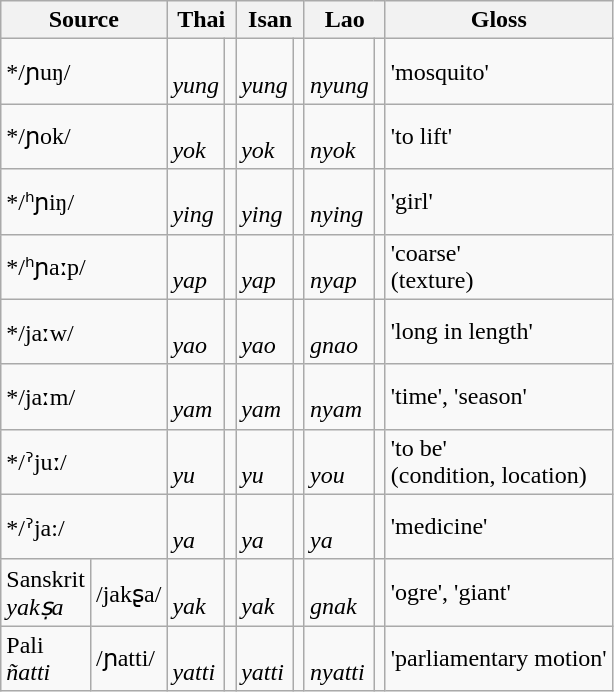<table class="wikitable">
<tr>
<th colspan="2">Source</th>
<th colspan="2">Thai</th>
<th colspan="2">Isan</th>
<th colspan="2">Lao</th>
<th>Gloss</th>
</tr>
<tr>
<td colspan="2">*/ɲuŋ/</td>
<td><br><em>yung</em></td>
<td></td>
<td><br><em>yung</em></td>
<td></td>
<td><br><em>nyung</em></td>
<td></td>
<td>'mosquito'</td>
</tr>
<tr>
<td colspan="2">*/ɲok/</td>
<td><br><em>yok</em></td>
<td></td>
<td><br><em>yok</em></td>
<td></td>
<td><br><em>nyok</em></td>
<td></td>
<td>'to lift'</td>
</tr>
<tr>
<td colspan="2">*/ʰɲiŋ/</td>
<td><br><em>ying</em></td>
<td></td>
<td><br><em>ying</em></td>
<td></td>
<td><br><em>nying</em></td>
<td></td>
<td>'girl'</td>
</tr>
<tr>
<td colspan="2">*/ʰɲaːp/</td>
<td><br><em>yap</em></td>
<td></td>
<td><br><em>yap</em></td>
<td></td>
<td><br><em>nyap</em></td>
<td></td>
<td>'coarse'<br>(texture)</td>
</tr>
<tr>
<td colspan="2">*/jaːw/</td>
<td><br><em>yao</em></td>
<td></td>
<td><br><em>yao</em></td>
<td></td>
<td><br><em>gnao</em></td>
<td></td>
<td>'long in length'</td>
</tr>
<tr>
<td colspan="2">*/jaːm/</td>
<td><br><em>yam</em></td>
<td></td>
<td><br><em>yam</em></td>
<td></td>
<td><br><em>nyam</em></td>
<td></td>
<td>'time', 'season'</td>
</tr>
<tr>
<td colspan="2">*/ˀjuː/</td>
<td><br><em>yu</em></td>
<td></td>
<td><br><em>yu</em></td>
<td></td>
<td><br><em>you</em></td>
<td></td>
<td>'to be'<br>(condition, location)</td>
</tr>
<tr>
<td colspan="2">*/ˀja:/</td>
<td><br><em>ya</em></td>
<td></td>
<td><br><em>ya</em></td>
<td></td>
<td><br><em>ya</em></td>
<td></td>
<td>'medicine'</td>
</tr>
<tr>
<td>Sanskrit <br><em>yakṣa</em></td>
<td>/jakʂa/</td>
<td><br><em>yak</em></td>
<td></td>
<td><br><em>yak</em></td>
<td><br></td>
<td><br><em>gnak</em></td>
<td></td>
<td>'ogre', 'giant'</td>
</tr>
<tr>
<td>Pali <br><em>ñatti</em></td>
<td>/ɲatti/</td>
<td><br><em>yatti</em></td>
<td></td>
<td><br><em>yatti</em></td>
<td></td>
<td><br><em>nyatti</em></td>
<td></td>
<td>'parliamentary motion'</td>
</tr>
</table>
